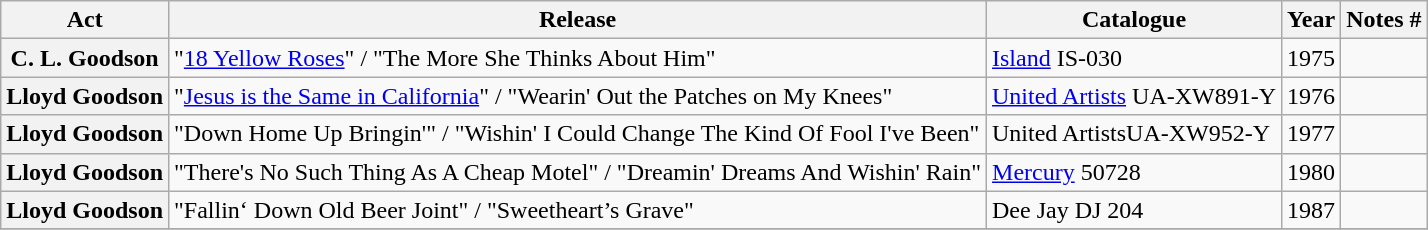<table class="wikitable plainrowheaders sortable">
<tr>
<th scope="col" class="unsortable">Act</th>
<th scope="col">Release</th>
<th scope="col">Catalogue</th>
<th scope="col">Year</th>
<th scope="col" class="unsortable">Notes #</th>
</tr>
<tr>
<th scope="row">C. L. Goodson</th>
<td>"<a href='#'>18 Yellow Roses</a>" / "The More She Thinks About Him"</td>
<td><a href='#'>Island</a> IS-030</td>
<td>1975</td>
<td></td>
</tr>
<tr>
<th scope="row">Lloyd Goodson</th>
<td>"<a href='#'>Jesus is the Same in California</a>" / "Wearin' Out the Patches on My Knees"</td>
<td><a href='#'>United Artists</a> UA-XW891-Y</td>
<td>1976</td>
<td></td>
</tr>
<tr>
<th scope="row">Lloyd Goodson</th>
<td>"Down Home Up Bringin'" / "Wishin' I Could Change The Kind Of Fool I've Been"</td>
<td>United ArtistsUA-XW952-Y</td>
<td>1977</td>
<td></td>
</tr>
<tr>
<th scope="row">Lloyd Goodson</th>
<td>"There's No Such Thing As A Cheap Motel" / "Dreamin' Dreams And Wishin' Rain"</td>
<td><a href='#'>Mercury</a> 50728</td>
<td>1980</td>
<td></td>
</tr>
<tr>
<th scope="row">Lloyd Goodson</th>
<td>"Fallin‘ Down Old Beer Joint" / "Sweetheart’s Grave"</td>
<td>Dee Jay DJ 204</td>
<td>1987</td>
<td></td>
</tr>
<tr>
</tr>
</table>
